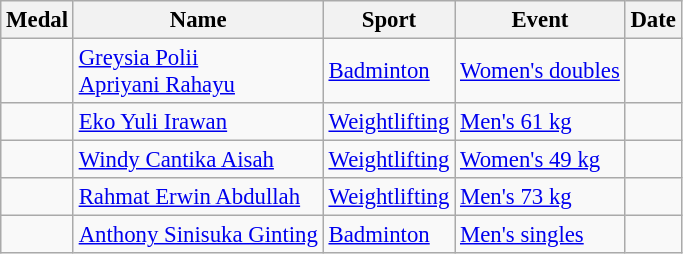<table class="wikitable sortable" style="font-size: 95%;">
<tr>
<th>Medal</th>
<th>Name</th>
<th>Sport</th>
<th>Event</th>
<th>Date</th>
</tr>
<tr>
<td></td>
<td><a href='#'>Greysia Polii</a><br><a href='#'>Apriyani Rahayu</a></td>
<td><a href='#'>Badminton</a></td>
<td><a href='#'>Women's doubles</a></td>
<td></td>
</tr>
<tr>
<td></td>
<td><a href='#'>Eko Yuli Irawan</a></td>
<td><a href='#'>Weightlifting</a></td>
<td><a href='#'>Men's 61 kg</a></td>
<td></td>
</tr>
<tr>
<td></td>
<td><a href='#'>Windy Cantika Aisah</a></td>
<td><a href='#'>Weightlifting</a></td>
<td><a href='#'>Women's 49 kg</a></td>
<td></td>
</tr>
<tr>
<td></td>
<td><a href='#'>Rahmat Erwin Abdullah</a></td>
<td><a href='#'>Weightlifting</a></td>
<td><a href='#'>Men's 73 kg</a></td>
<td></td>
</tr>
<tr>
<td></td>
<td><a href='#'>Anthony Sinisuka Ginting</a></td>
<td><a href='#'>Badminton</a></td>
<td><a href='#'>Men's singles</a></td>
<td></td>
</tr>
</table>
